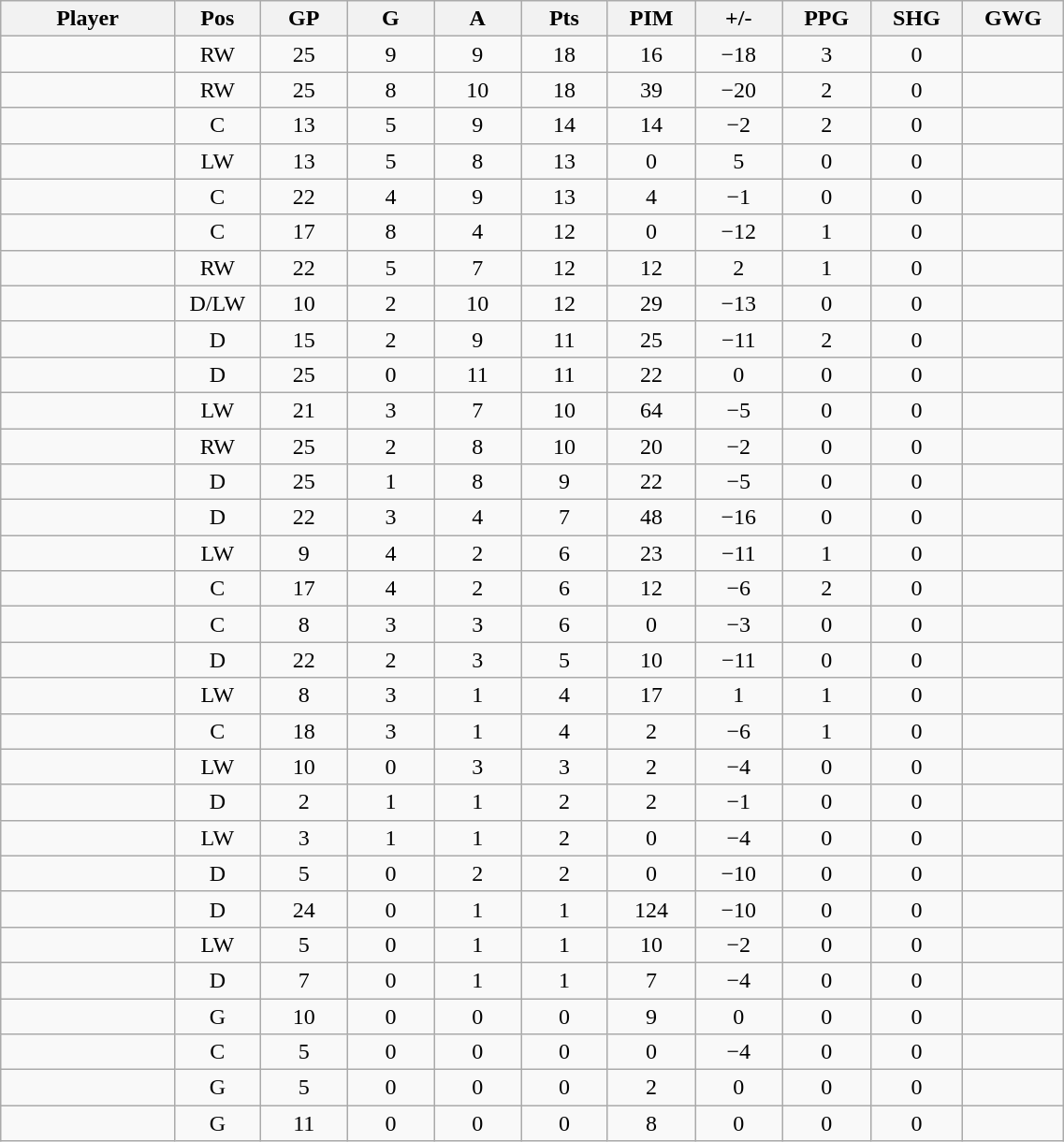<table class="wikitable sortable" width="60%">
<tr ALIGN="center">
<th bgcolor="#DDDDFF" width="10%">Player</th>
<th bgcolor="#DDDDFF" width="3%" title="Position">Pos</th>
<th bgcolor="#DDDDFF" width="5%" title="Games played">GP</th>
<th bgcolor="#DDDDFF" width="5%" title="Goals">G</th>
<th bgcolor="#DDDDFF" width="5%" title="Assists">A</th>
<th bgcolor="#DDDDFF" width="5%" title="Points">Pts</th>
<th bgcolor="#DDDDFF" width="5%" title="Penalties in Minutes">PIM</th>
<th bgcolor="#DDDDFF" width="5%" title="Plus/Minus">+/-</th>
<th bgcolor="#DDDDFF" width="5%" title="Power Play Goals">PPG</th>
<th bgcolor="#DDDDFF" width="5%" title="Short-handed Goals">SHG</th>
<th bgcolor="#DDDDFF" width="5%" title="Game-winning Goals">GWG</th>
</tr>
<tr align="center">
<td align="right"></td>
<td>RW</td>
<td>25</td>
<td>9</td>
<td>9</td>
<td>18</td>
<td>16</td>
<td>−18</td>
<td>3</td>
<td>0</td>
<td></td>
</tr>
<tr align="center">
<td align="right"></td>
<td>RW</td>
<td>25</td>
<td>8</td>
<td>10</td>
<td>18</td>
<td>39</td>
<td>−20</td>
<td>2</td>
<td>0</td>
<td></td>
</tr>
<tr align="center">
<td align="right"></td>
<td>C</td>
<td>13</td>
<td>5</td>
<td>9</td>
<td>14</td>
<td>14</td>
<td>−2</td>
<td>2</td>
<td>0</td>
<td></td>
</tr>
<tr align="center">
<td align="right"></td>
<td>LW</td>
<td>13</td>
<td>5</td>
<td>8</td>
<td>13</td>
<td>0</td>
<td>5</td>
<td>0</td>
<td>0</td>
<td></td>
</tr>
<tr align="center">
<td align="right"></td>
<td>C</td>
<td>22</td>
<td>4</td>
<td>9</td>
<td>13</td>
<td>4</td>
<td>−1</td>
<td>0</td>
<td>0</td>
<td></td>
</tr>
<tr align="center">
<td align="right"></td>
<td>C</td>
<td>17</td>
<td>8</td>
<td>4</td>
<td>12</td>
<td>0</td>
<td>−12</td>
<td>1</td>
<td>0</td>
<td></td>
</tr>
<tr align="center">
<td align="right"></td>
<td>RW</td>
<td>22</td>
<td>5</td>
<td>7</td>
<td>12</td>
<td>12</td>
<td>2</td>
<td>1</td>
<td>0</td>
<td></td>
</tr>
<tr align="center">
<td align="right"></td>
<td>D/LW</td>
<td>10</td>
<td>2</td>
<td>10</td>
<td>12</td>
<td>29</td>
<td>−13</td>
<td>0</td>
<td>0</td>
<td></td>
</tr>
<tr align="center">
<td align="right"></td>
<td>D</td>
<td>15</td>
<td>2</td>
<td>9</td>
<td>11</td>
<td>25</td>
<td>−11</td>
<td>2</td>
<td>0</td>
<td></td>
</tr>
<tr align="center">
<td align="right"></td>
<td>D</td>
<td>25</td>
<td>0</td>
<td>11</td>
<td>11</td>
<td>22</td>
<td>0</td>
<td>0</td>
<td>0</td>
<td></td>
</tr>
<tr align="center">
<td align="right"></td>
<td>LW</td>
<td>21</td>
<td>3</td>
<td>7</td>
<td>10</td>
<td>64</td>
<td>−5</td>
<td>0</td>
<td>0</td>
<td></td>
</tr>
<tr align="center">
<td align="right"></td>
<td>RW</td>
<td>25</td>
<td>2</td>
<td>8</td>
<td>10</td>
<td>20</td>
<td>−2</td>
<td>0</td>
<td>0</td>
<td></td>
</tr>
<tr align="center">
<td align="right"></td>
<td>D</td>
<td>25</td>
<td>1</td>
<td>8</td>
<td>9</td>
<td>22</td>
<td>−5</td>
<td>0</td>
<td>0</td>
<td></td>
</tr>
<tr align="center">
<td align="right"></td>
<td>D</td>
<td>22</td>
<td>3</td>
<td>4</td>
<td>7</td>
<td>48</td>
<td>−16</td>
<td>0</td>
<td>0</td>
<td></td>
</tr>
<tr align="center">
<td align="right"></td>
<td>LW</td>
<td>9</td>
<td>4</td>
<td>2</td>
<td>6</td>
<td>23</td>
<td>−11</td>
<td>1</td>
<td>0</td>
<td></td>
</tr>
<tr align="center">
<td align="right"></td>
<td>C</td>
<td>17</td>
<td>4</td>
<td>2</td>
<td>6</td>
<td>12</td>
<td>−6</td>
<td>2</td>
<td>0</td>
<td></td>
</tr>
<tr align="center">
<td align="right"></td>
<td>C</td>
<td>8</td>
<td>3</td>
<td>3</td>
<td>6</td>
<td>0</td>
<td>−3</td>
<td>0</td>
<td>0</td>
<td></td>
</tr>
<tr align="center">
<td align="right"></td>
<td>D</td>
<td>22</td>
<td>2</td>
<td>3</td>
<td>5</td>
<td>10</td>
<td>−11</td>
<td>0</td>
<td>0</td>
<td></td>
</tr>
<tr align="center">
<td align="right"></td>
<td>LW</td>
<td>8</td>
<td>3</td>
<td>1</td>
<td>4</td>
<td>17</td>
<td>1</td>
<td>1</td>
<td>0</td>
<td></td>
</tr>
<tr align="center">
<td align="right"></td>
<td>C</td>
<td>18</td>
<td>3</td>
<td>1</td>
<td>4</td>
<td>2</td>
<td>−6</td>
<td>1</td>
<td>0</td>
<td></td>
</tr>
<tr align="center">
<td align="right"></td>
<td>LW</td>
<td>10</td>
<td>0</td>
<td>3</td>
<td>3</td>
<td>2</td>
<td>−4</td>
<td>0</td>
<td>0</td>
<td></td>
</tr>
<tr align="center">
<td align="right"></td>
<td>D</td>
<td>2</td>
<td>1</td>
<td>1</td>
<td>2</td>
<td>2</td>
<td>−1</td>
<td>0</td>
<td>0</td>
<td></td>
</tr>
<tr align="center">
<td align="right"></td>
<td>LW</td>
<td>3</td>
<td>1</td>
<td>1</td>
<td>2</td>
<td>0</td>
<td>−4</td>
<td>0</td>
<td>0</td>
<td></td>
</tr>
<tr align="center">
<td align="right"></td>
<td>D</td>
<td>5</td>
<td>0</td>
<td>2</td>
<td>2</td>
<td>0</td>
<td>−10</td>
<td>0</td>
<td>0</td>
<td></td>
</tr>
<tr align="center">
<td align="right"></td>
<td>D</td>
<td>24</td>
<td>0</td>
<td>1</td>
<td>1</td>
<td>124</td>
<td>−10</td>
<td>0</td>
<td>0</td>
<td></td>
</tr>
<tr align="center">
<td align="right"></td>
<td>LW</td>
<td>5</td>
<td>0</td>
<td>1</td>
<td>1</td>
<td>10</td>
<td>−2</td>
<td>0</td>
<td>0</td>
<td></td>
</tr>
<tr align="center">
<td align="right"></td>
<td>D</td>
<td>7</td>
<td>0</td>
<td>1</td>
<td>1</td>
<td>7</td>
<td>−4</td>
<td>0</td>
<td>0</td>
<td></td>
</tr>
<tr align="center">
<td align="right"></td>
<td>G</td>
<td>10</td>
<td>0</td>
<td>0</td>
<td>0</td>
<td>9</td>
<td>0</td>
<td>0</td>
<td>0</td>
<td></td>
</tr>
<tr align="center">
<td align="right"></td>
<td>C</td>
<td>5</td>
<td>0</td>
<td>0</td>
<td>0</td>
<td>0</td>
<td>−4</td>
<td>0</td>
<td>0</td>
<td></td>
</tr>
<tr align="center">
<td align="right"></td>
<td>G</td>
<td>5</td>
<td>0</td>
<td>0</td>
<td>0</td>
<td>2</td>
<td>0</td>
<td>0</td>
<td>0</td>
<td></td>
</tr>
<tr align="center">
<td align="right"></td>
<td>G</td>
<td>11</td>
<td>0</td>
<td>0</td>
<td>0</td>
<td>8</td>
<td>0</td>
<td>0</td>
<td>0</td>
<td></td>
</tr>
</table>
